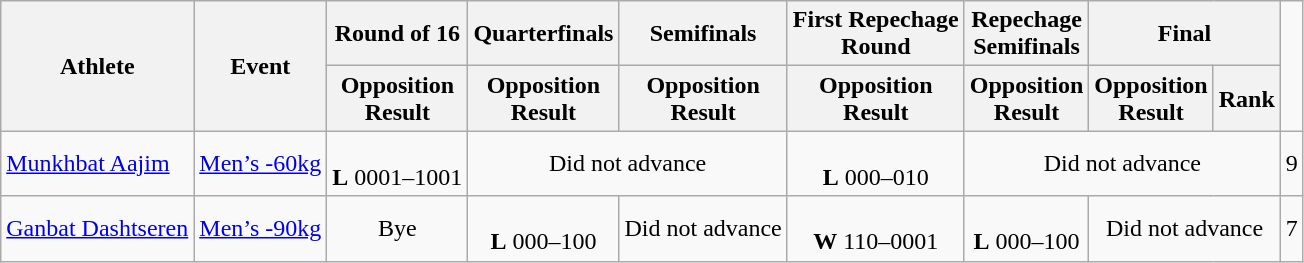<table class="wikitable">
<tr>
<th rowspan="2">Athlete</th>
<th rowspan="2">Event</th>
<th>Round of 16</th>
<th>Quarterfinals</th>
<th>Semifinals</th>
<th>First Repechage <br>Round</th>
<th>Repechage <br>Semifinals</th>
<th colspan="2">Final</th>
</tr>
<tr>
<th>Opposition<br>Result</th>
<th>Opposition<br>Result</th>
<th>Opposition<br>Result</th>
<th>Opposition<br>Result</th>
<th>Opposition<br>Result</th>
<th>Opposition<br>Result</th>
<th>Rank</th>
</tr>
<tr align=center>
<td align=left><a href='#'>Munkhbat Aajim</a></td>
<td align=left><a href='#'>Men’s -60kg</a></td>
<td><br><strong>L</strong> 0001–1001</td>
<td colspan=2>Did not advance</td>
<td><br><strong>L</strong> 000–010</td>
<td colspan=3>Did not advance</td>
<td>9</td>
</tr>
<tr align=center>
<td align=left><a href='#'>Ganbat Dashtseren</a></td>
<td align=left><a href='#'>Men’s -90kg</a></td>
<td>Bye</td>
<td><br><strong>L</strong> 000–100</td>
<td>Did not advance</td>
<td><br><strong>W</strong> 110–0001</td>
<td><br><strong>L</strong> 000–100</td>
<td colspan=2>Did not advance</td>
<td>7</td>
</tr>
</table>
